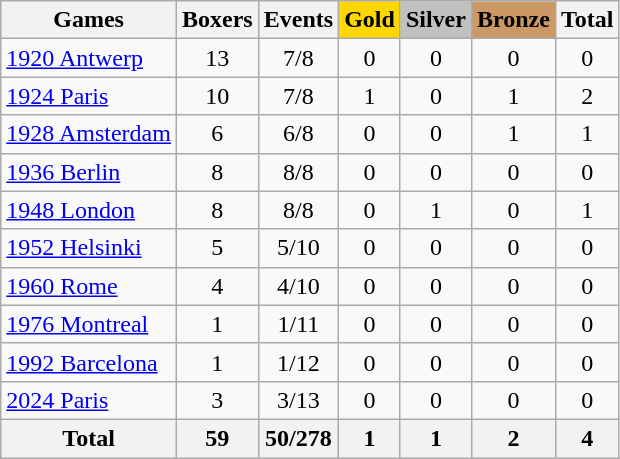<table class="wikitable sortable" style="text-align:center">
<tr>
<th>Games</th>
<th>Boxers</th>
<th>Events</th>
<th style="background-color:gold;">Gold</th>
<th style="background-color:silver;">Silver</th>
<th style="background-color:#c96;">Bronze</th>
<th>Total</th>
</tr>
<tr>
<td align=left><a href='#'>1920 Antwerp</a></td>
<td>13</td>
<td>7/8</td>
<td>0</td>
<td>0</td>
<td>0</td>
<td>0</td>
</tr>
<tr>
<td align=left><a href='#'>1924 Paris</a></td>
<td>10</td>
<td>7/8</td>
<td>1</td>
<td>0</td>
<td>1</td>
<td>2</td>
</tr>
<tr>
<td align=left><a href='#'>1928 Amsterdam</a></td>
<td>6</td>
<td>6/8</td>
<td>0</td>
<td>0</td>
<td>1</td>
<td>1</td>
</tr>
<tr>
<td align=left><a href='#'>1936 Berlin</a></td>
<td>8</td>
<td>8/8</td>
<td>0</td>
<td>0</td>
<td>0</td>
<td>0</td>
</tr>
<tr>
<td align=left><a href='#'>1948 London</a></td>
<td>8</td>
<td>8/8</td>
<td>0</td>
<td>1</td>
<td>0</td>
<td>1</td>
</tr>
<tr>
<td align=left><a href='#'>1952 Helsinki</a></td>
<td>5</td>
<td>5/10</td>
<td>0</td>
<td>0</td>
<td>0</td>
<td>0</td>
</tr>
<tr>
<td align=left><a href='#'>1960 Rome</a></td>
<td>4</td>
<td>4/10</td>
<td>0</td>
<td>0</td>
<td>0</td>
<td>0</td>
</tr>
<tr>
<td align=left><a href='#'>1976 Montreal</a></td>
<td>1</td>
<td>1/11</td>
<td>0</td>
<td>0</td>
<td>0</td>
<td>0</td>
</tr>
<tr>
<td align=left><a href='#'>1992 Barcelona</a></td>
<td>1</td>
<td>1/12</td>
<td>0</td>
<td>0</td>
<td>0</td>
<td>0</td>
</tr>
<tr>
<td align=left><a href='#'>2024 Paris</a></td>
<td>3</td>
<td>3/13</td>
<td>0</td>
<td>0</td>
<td>0</td>
<td>0</td>
</tr>
<tr>
<th>Total</th>
<th>59</th>
<th>50/278</th>
<th>1</th>
<th>1</th>
<th>2</th>
<th>4</th>
</tr>
</table>
